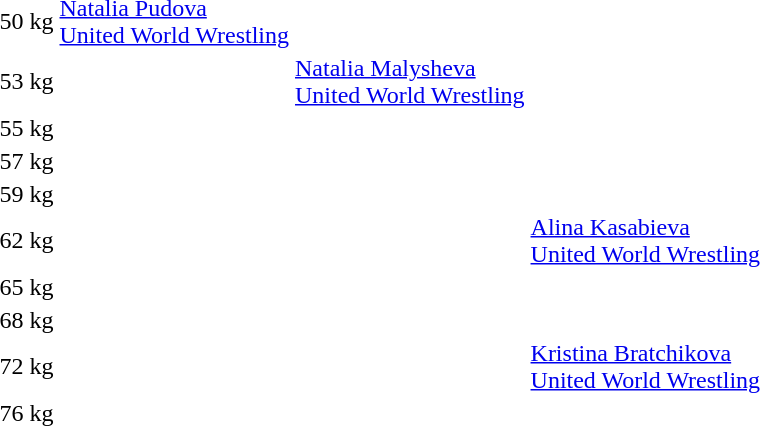<table>
<tr>
<td>50 kg<br></td>
<td><a href='#'>Natalia Pudova</a><br> <a href='#'>United World Wrestling</a></td>
<td></td>
<td></td>
</tr>
<tr>
<td>53 kg<br></td>
<td></td>
<td><a href='#'>Natalia Malysheva</a><br> <a href='#'>United World Wrestling</a></td>
<td></td>
</tr>
<tr>
<td>55 kg<br></td>
<td></td>
<td></td>
<td></td>
</tr>
<tr>
<td>57 kg<br></td>
<td></td>
<td></td>
<td></td>
</tr>
<tr>
<td>59 kg<br></td>
<td></td>
<td></td>
<td></td>
</tr>
<tr>
<td>62 kg<br></td>
<td></td>
<td></td>
<td><a href='#'>Alina Kasabieva</a><br> <a href='#'>United World Wrestling</a></td>
</tr>
<tr>
<td>65 kg<br></td>
<td></td>
<td></td>
<td></td>
</tr>
<tr>
<td>68 kg<br></td>
<td></td>
<td></td>
<td></td>
</tr>
<tr>
<td>72 kg<br></td>
<td></td>
<td></td>
<td><a href='#'>Kristina Bratchikova</a><br> <a href='#'>United World Wrestling</a></td>
</tr>
<tr>
<td>76 kg<br></td>
<td></td>
<td></td>
<td></td>
</tr>
</table>
